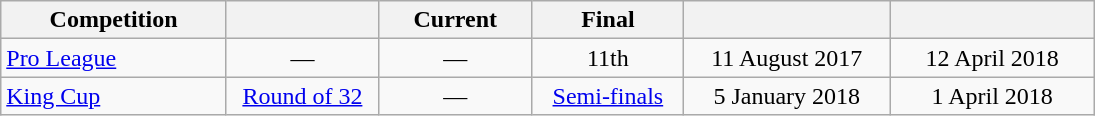<table class="wikitable" style="text-align:center; width:730px;">
<tr>
<th style="text-align:center; width:150px;">Competition</th>
<th style="text-align:center; width:100px;"></th>
<th style="text-align:center; width:100px;">Current<br></th>
<th style="text-align:center; width:100px;">Final<br></th>
<th style="text-align:center; width:140px;"></th>
<th style="text-align:center; width:140px;"></th>
</tr>
<tr>
<td style="text-align:left;"><a href='#'>Pro League</a></td>
<td>—</td>
<td>—</td>
<td>11th</td>
<td>11 August 2017</td>
<td>12 April 2018</td>
</tr>
<tr>
<td style="text-align:left;"><a href='#'>King Cup</a></td>
<td><a href='#'>Round of 32</a></td>
<td>—</td>
<td><a href='#'>Semi-finals</a></td>
<td>5 January 2018</td>
<td>1 April 2018</td>
</tr>
</table>
